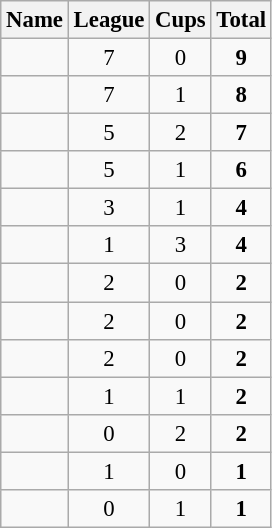<table class="wikitable sortable" style="text-align:center; font-size:95%">
<tr>
<th>Name</th>
<th>League</th>
<th>Cups</th>
<th>Total</th>
</tr>
<tr>
<td></td>
<td>7</td>
<td>0</td>
<td> <strong>9</strong></td>
</tr>
<tr>
<td></td>
<td>7</td>
<td>1</td>
<td> <strong>8</strong></td>
</tr>
<tr>
<td></td>
<td>5</td>
<td>2</td>
<td> <strong>7</strong></td>
</tr>
<tr>
<td></td>
<td>5</td>
<td>1</td>
<td> <strong>6</strong></td>
</tr>
<tr>
<td></td>
<td>3</td>
<td>1</td>
<td> <strong>4</strong></td>
</tr>
<tr>
<td></td>
<td>1</td>
<td>3</td>
<td> <strong>4</strong></td>
</tr>
<tr>
<td></td>
<td>2</td>
<td>0</td>
<td> <strong>2</strong></td>
</tr>
<tr>
<td></td>
<td>2</td>
<td>0</td>
<td> <strong>2</strong></td>
</tr>
<tr>
<td></td>
<td>2</td>
<td>0</td>
<td> <strong>2</strong></td>
</tr>
<tr>
<td></td>
<td>1</td>
<td>1</td>
<td> <strong>2</strong></td>
</tr>
<tr>
<td></td>
<td>0</td>
<td>2</td>
<td> <strong>2</strong></td>
</tr>
<tr>
<td></td>
<td>1</td>
<td>0</td>
<td> <strong>1</strong></td>
</tr>
<tr>
<td></td>
<td>0</td>
<td>1</td>
<td> <strong>1</strong></td>
</tr>
</table>
